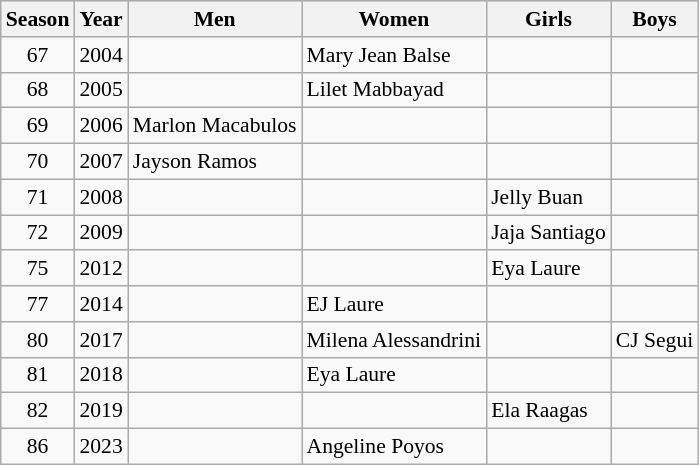<table class="wikitable" style="font-size:90%;">
<tr style="background:#dddddd; text-align:center">
<th>Season</th>
<th>Year</th>
<th>Men</th>
<th>Women</th>
<th>Girls</th>
<th>Boys</th>
</tr>
<tr>
<td style="text-align:center;">67</td>
<td>2004</td>
<td></td>
<td>Mary Jean Balse</td>
<td></td>
<td></td>
</tr>
<tr>
<td style="text-align:center;">68</td>
<td>2005</td>
<td></td>
<td>Lilet Mabbayad</td>
<td></td>
<td></td>
</tr>
<tr>
<td style="text-align:center;">69</td>
<td>2006</td>
<td>Marlon Macabulos</td>
<td></td>
<td></td>
<td></td>
</tr>
<tr>
<td style="text-align:center;">70</td>
<td>2007</td>
<td>Jayson Ramos</td>
<td></td>
<td></td>
<td></td>
</tr>
<tr>
<td style="text-align:center;">71</td>
<td>2008</td>
<td></td>
<td></td>
<td>Jelly Buan</td>
<td></td>
</tr>
<tr>
<td style="text-align:center;">72</td>
<td>2009</td>
<td></td>
<td></td>
<td>Jaja Santiago</td>
<td></td>
</tr>
<tr>
<td style="text-align:center;">75</td>
<td>2012</td>
<td></td>
<td></td>
<td>Eya Laure</td>
<td></td>
</tr>
<tr>
<td style="text-align:center;">77</td>
<td>2014</td>
<td></td>
<td>EJ Laure</td>
<td></td>
<td></td>
</tr>
<tr>
<td style="text-align:center;">80</td>
<td>2017</td>
<td></td>
<td>Milena Alessandrini</td>
<td></td>
<td>CJ Segui</td>
</tr>
<tr>
<td style="text-align:center;">81</td>
<td>2018</td>
<td></td>
<td>Eya Laure</td>
<td></td>
<td></td>
</tr>
<tr>
<td style="text-align:center;">82</td>
<td>2019</td>
<td></td>
<td></td>
<td>Ela Raagas</td>
<td></td>
</tr>
<tr>
<td style="text-align:center;">86</td>
<td>2023</td>
<td></td>
<td>Angeline Poyos</td>
<td></td>
<td></td>
</tr>
</table>
